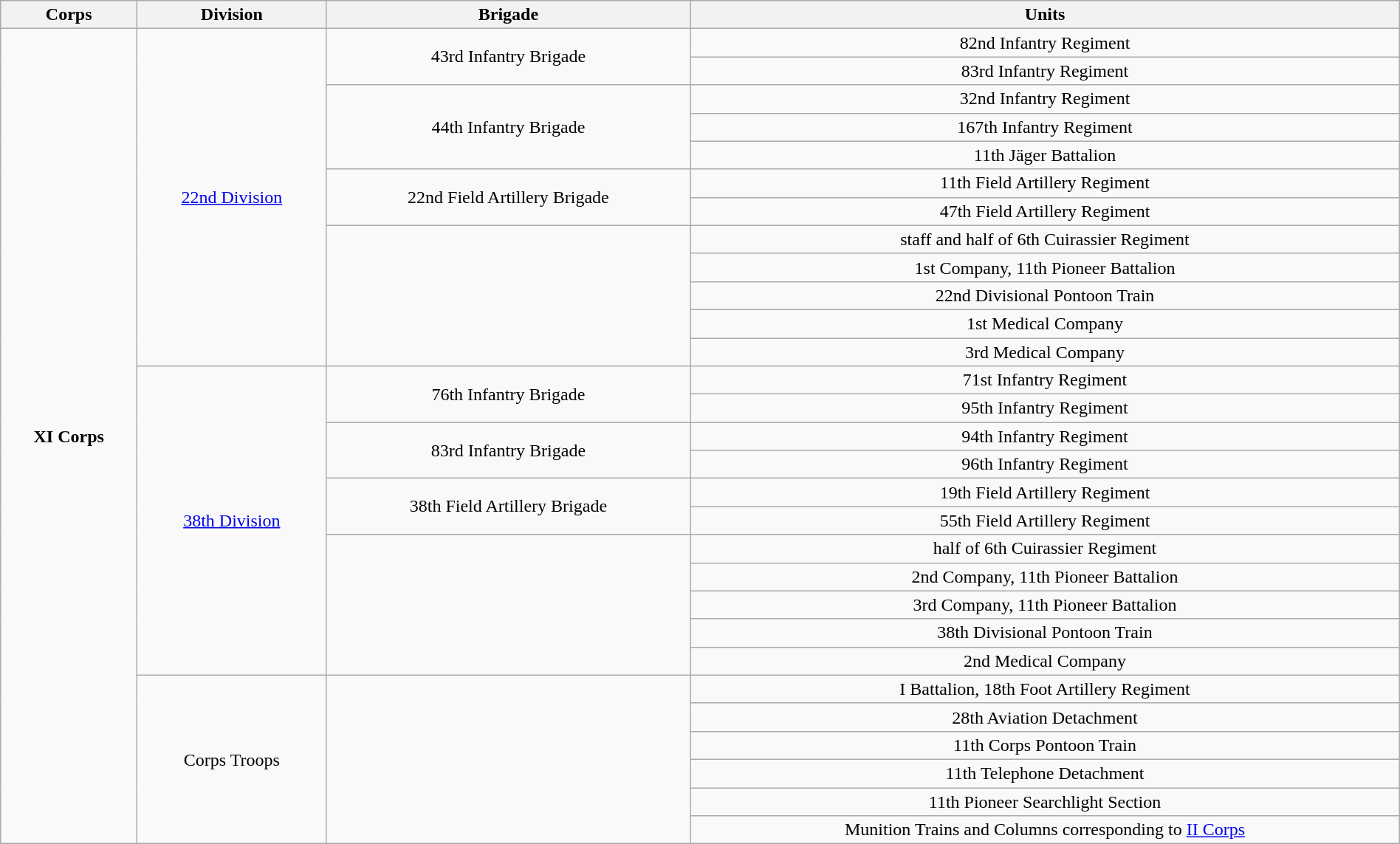<table class="wikitable collapsible collapsed" style="text-align:center; width:100%;">
<tr>
<th>Corps</th>
<th>Division</th>
<th>Brigade</th>
<th>Units</th>
</tr>
<tr>
<td ROWSPAN=29><strong>XI Corps</strong></td>
<td ROWSPAN=12><a href='#'>22nd Division</a></td>
<td ROWSPAN=2>43rd Infantry Brigade</td>
<td>82nd Infantry Regiment</td>
</tr>
<tr>
<td>83rd Infantry Regiment</td>
</tr>
<tr>
<td ROWSPAN=3>44th Infantry Brigade</td>
<td>32nd Infantry Regiment</td>
</tr>
<tr>
<td>167th Infantry Regiment</td>
</tr>
<tr>
<td>11th Jäger Battalion</td>
</tr>
<tr>
<td ROWSPAN=2>22nd Field Artillery Brigade</td>
<td>11th Field Artillery Regiment</td>
</tr>
<tr>
<td>47th Field Artillery Regiment</td>
</tr>
<tr>
<td ROWSPAN=5></td>
<td>staff and half of 6th Cuirassier Regiment</td>
</tr>
<tr>
<td>1st Company, 11th Pioneer Battalion</td>
</tr>
<tr>
<td>22nd Divisional Pontoon Train</td>
</tr>
<tr>
<td>1st Medical Company</td>
</tr>
<tr>
<td>3rd Medical Company</td>
</tr>
<tr>
<td ROWSPAN=11><a href='#'>38th Division</a></td>
<td ROWSPAN=2>76th Infantry Brigade</td>
<td>71st Infantry Regiment</td>
</tr>
<tr>
<td>95th Infantry Regiment</td>
</tr>
<tr>
<td ROWSPAN=2>83rd Infantry Brigade</td>
<td>94th Infantry Regiment</td>
</tr>
<tr>
<td>96th Infantry Regiment</td>
</tr>
<tr>
<td ROWSPAN=2>38th Field Artillery Brigade</td>
<td>19th Field Artillery Regiment</td>
</tr>
<tr>
<td>55th Field Artillery Regiment</td>
</tr>
<tr>
<td ROWSPAN=5></td>
<td>half of 6th Cuirassier Regiment</td>
</tr>
<tr>
<td>2nd Company, 11th Pioneer Battalion</td>
</tr>
<tr>
<td>3rd Company, 11th Pioneer Battalion</td>
</tr>
<tr>
<td>38th Divisional Pontoon Train</td>
</tr>
<tr>
<td>2nd Medical Company</td>
</tr>
<tr>
<td ROWSPAN=6>Corps Troops</td>
<td ROWSPAN=6></td>
<td>I Battalion, 18th Foot Artillery Regiment</td>
</tr>
<tr>
<td>28th Aviation Detachment</td>
</tr>
<tr>
<td>11th Corps Pontoon Train</td>
</tr>
<tr>
<td>11th Telephone Detachment</td>
</tr>
<tr>
<td>11th Pioneer Searchlight Section</td>
</tr>
<tr>
<td>Munition Trains and Columns corresponding to <a href='#'>II Corps</a></td>
</tr>
</table>
